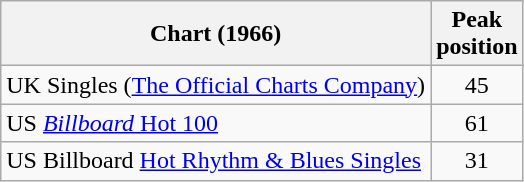<table class="wikitable sortable">
<tr>
<th>Chart (1966)</th>
<th>Peak<br>position</th>
</tr>
<tr>
<td>UK Singles (<a href='#'>The Official Charts Company</a>)</td>
<td align="center">45</td>
</tr>
<tr>
<td align="left">US <a href='#'><em>Billboard</em> Hot 100</a></td>
<td align="center">61</td>
</tr>
<tr>
<td align="left">US  Billboard <a href='#'>Hot Rhythm & Blues Singles</a></td>
<td align="center">31</td>
</tr>
</table>
